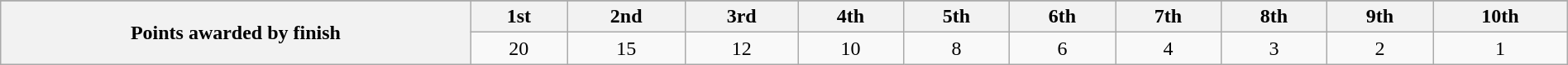<table class="wikitable" width=100% style="text-align:center;">
<tr>
</tr>
<tr style="background:#efefef;">
<th rowspan=2 width=30%>Points awarded by finish</th>
<th>1st</th>
<th>2nd</th>
<th>3rd</th>
<th>4th</th>
<th>5th</th>
<th>6th</th>
<th>7th</th>
<th>8th</th>
<th>9th</th>
<th>10th</th>
</tr>
<tr>
<td>20</td>
<td>15</td>
<td>12</td>
<td>10</td>
<td>8</td>
<td>6</td>
<td>4</td>
<td>3</td>
<td>2</td>
<td>1</td>
</tr>
</table>
